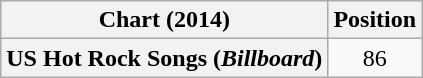<table class="wikitable plainrowheaders sortable" style="text-align:center">
<tr>
<th>Chart (2014)</th>
<th>Position</th>
</tr>
<tr>
<th scope="row">US Hot Rock Songs (<em>Billboard</em>)</th>
<td>86</td>
</tr>
</table>
